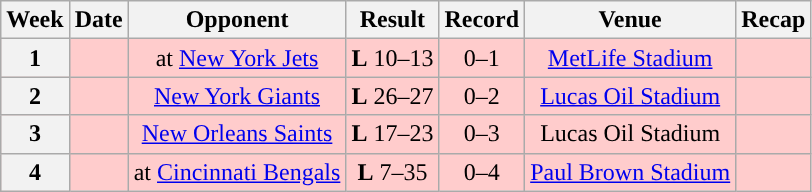<table class="wikitable" style="text-align:center">
<tr>
<th>Week</th>
<th>Date</th>
<th>Opponent</th>
<th>Result</th>
<th>Record</th>
<th>Venue</th>
<th>Recap</th>
</tr>
<tr style="background:#fcc">
<th>1</th>
<td></td>
<td>at <a href='#'>New York Jets</a></td>
<td><strong>L</strong> 10–13</td>
<td>0–1</td>
<td><a href='#'>MetLife Stadium</a></td>
<td></td>
</tr>
<tr style="background:#fcc">
<th>2</th>
<td></td>
<td><a href='#'>New York Giants</a></td>
<td><strong>L</strong> 26–27</td>
<td>0–2</td>
<td><a href='#'>Lucas Oil Stadium</a></td>
<td></td>
</tr>
<tr style="background:#fcc">
<th>3</th>
<td></td>
<td><a href='#'>New Orleans Saints</a></td>
<td><strong>L</strong> 17–23</td>
<td>0–3</td>
<td>Lucas Oil Stadium</td>
<td></td>
</tr>
<tr style="background:#fcc">
<th>4</th>
<td></td>
<td>at <a href='#'>Cincinnati Bengals</a></td>
<td><strong>L</strong> 7–35</td>
<td>0–4</td>
<td><a href='#'>Paul Brown Stadium</a></td>
<td></td>
</tr>
</table>
